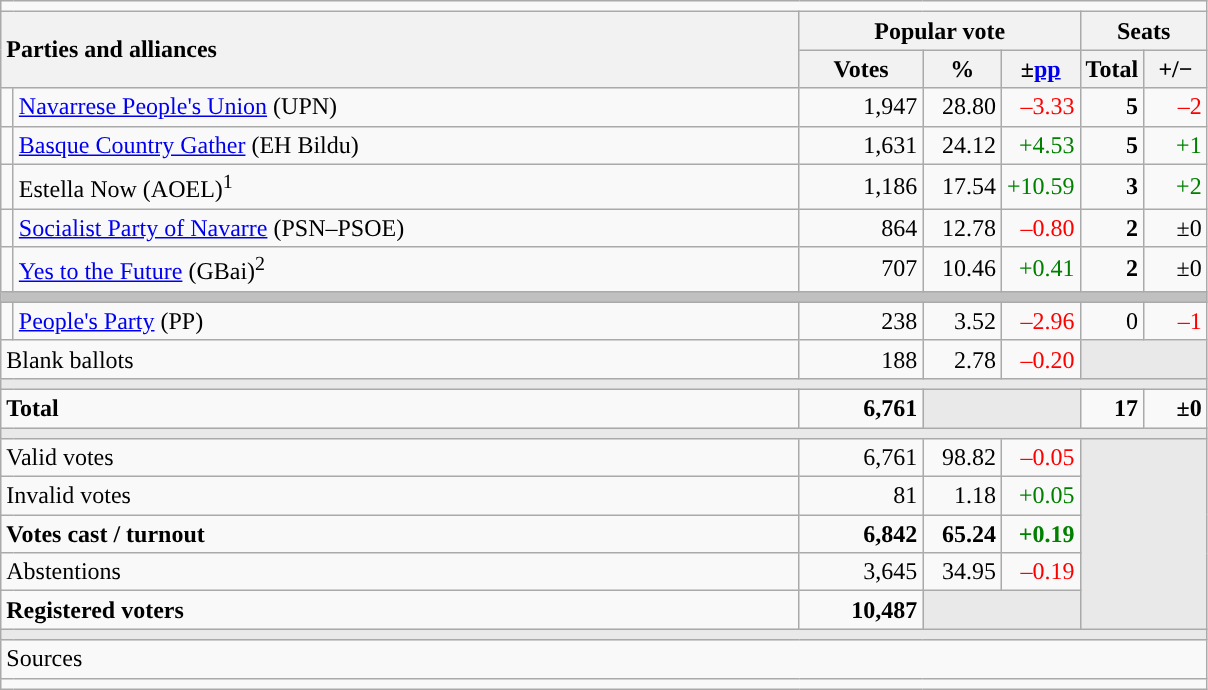<table class="wikitable" style="text-align:right;">
<tr>
<td colspan="7"></td>
</tr>
<tr>
<th style="text-align:left;" rowspan="2" colspan="2" width="525">Parties and alliances</th>
<th colspan="3">Popular vote</th>
<th colspan="2">Seats</th>
</tr>
<tr>
<th width="75">Votes</th>
<th width="45">%</th>
<th width="45">±<a href='#'>pp</a></th>
<th width="35">Total</th>
<th width="35">+/−</th>
</tr>
<tr>
<td width="1" style="color:inherit;background:"></td>
<td align="left"><a href='#'>Navarrese People's Union</a> (UPN)</td>
<td>1,947</td>
<td>28.80</td>
<td style="color:red;">–3.33</td>
<td><strong>5</strong></td>
<td style="color:red;">–2</td>
</tr>
<tr>
<td style="color:inherit;background:"></td>
<td align="left"><a href='#'>Basque Country Gather</a> (EH Bildu)</td>
<td>1,631</td>
<td>24.12</td>
<td style="color:green;">+4.53</td>
<td><strong>5</strong></td>
<td style="color:green;">+1</td>
</tr>
<tr>
<td style="color:inherit;background:"></td>
<td align="left">Estella Now (AOEL)<sup>1</sup></td>
<td>1,186</td>
<td>17.54</td>
<td style="color:green;">+10.59</td>
<td><strong>3</strong></td>
<td style="color:green;">+2</td>
</tr>
<tr>
<td style="color:inherit;background:"></td>
<td align="left"><a href='#'>Socialist Party of Navarre</a> (PSN–PSOE)</td>
<td>864</td>
<td>12.78</td>
<td style="color:red;">–0.80</td>
<td><strong>2</strong></td>
<td>±0</td>
</tr>
<tr>
<td style="color:inherit;background:"></td>
<td align="left"><a href='#'>Yes to the Future</a> (GBai)<sup>2</sup></td>
<td>707</td>
<td>10.46</td>
<td style="color:green;">+0.41</td>
<td><strong>2</strong></td>
<td>±0</td>
</tr>
<tr>
<td colspan="7" bgcolor="#C0C0C0"></td>
</tr>
<tr>
<td style="color:inherit;background:"></td>
<td align="left"><a href='#'>People's Party</a> (PP)</td>
<td>238</td>
<td>3.52</td>
<td style="color:red;">–2.96</td>
<td>0</td>
<td style="color:red;">–1</td>
</tr>
<tr>
<td align="left" colspan="2">Blank ballots</td>
<td>188</td>
<td>2.78</td>
<td style="color:red;">–0.20</td>
<td bgcolor="#E9E9E9" colspan="2"></td>
</tr>
<tr>
<td colspan="7" bgcolor="#E9E9E9"></td>
</tr>
<tr style="font-weight:bold;">
<td align="left" colspan="2">Total</td>
<td>6,761</td>
<td bgcolor="#E9E9E9" colspan="2"></td>
<td>17</td>
<td>±0</td>
</tr>
<tr>
<td colspan="7" bgcolor="#E9E9E9"></td>
</tr>
<tr>
<td align="left" colspan="2">Valid votes</td>
<td>6,761</td>
<td>98.82</td>
<td style="color:red;">–0.05</td>
<td bgcolor="#E9E9E9" colspan="2" rowspan="5"></td>
</tr>
<tr>
<td align="left" colspan="2">Invalid votes</td>
<td>81</td>
<td>1.18</td>
<td style="color:green;">+0.05</td>
</tr>
<tr style="font-weight:bold;">
<td align="left" colspan="2">Votes cast / turnout</td>
<td>6,842</td>
<td>65.24</td>
<td style="color:green;">+0.19</td>
</tr>
<tr>
<td align="left" colspan="2">Abstentions</td>
<td>3,645</td>
<td>34.95</td>
<td style="color:red;">–0.19</td>
</tr>
<tr style="font-weight:bold;">
<td align="left" colspan="2">Registered voters</td>
<td>10,487</td>
<td bgcolor="#E9E9E9" colspan="2"></td>
</tr>
<tr>
<td colspan="7" bgcolor="#E9E9E9"></td>
</tr>
<tr>
<td align="left" colspan="7">Sources</td>
</tr>
<tr>
<td colspan="7" style="text-align:left; max-width:790px;"></td>
</tr>
</table>
